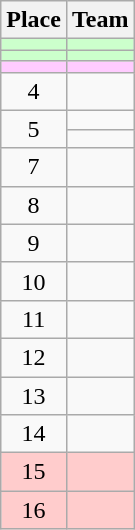<table class="wikitable">
<tr>
<th>Place</th>
<th>Team</th>
</tr>
<tr bgcolor=#ccffcc>
<td align=center></td>
<td></td>
</tr>
<tr bgcolor=#ccffcc>
<td align=center></td>
<td></td>
</tr>
<tr bgcolor=#ffccff>
<td align=center></td>
<td></td>
</tr>
<tr>
<td align=center>4</td>
<td></td>
</tr>
<tr>
<td align=center rowspan=2>5</td>
<td></td>
</tr>
<tr>
<td></td>
</tr>
<tr>
<td align=center>7</td>
<td></td>
</tr>
<tr>
<td align=center>8</td>
<td></td>
</tr>
<tr>
<td align=center>9</td>
<td></td>
</tr>
<tr>
<td align=center>10</td>
<td></td>
</tr>
<tr>
<td align=center>11</td>
<td></td>
</tr>
<tr>
<td align=center>12</td>
<td></td>
</tr>
<tr>
<td align=center>13</td>
<td></td>
</tr>
<tr>
<td align=center>14</td>
<td></td>
</tr>
<tr bgcolor=#ffcccc>
<td align=center>15</td>
<td></td>
</tr>
<tr bgcolor=#ffcccc>
<td align=center>16</td>
<td></td>
</tr>
</table>
